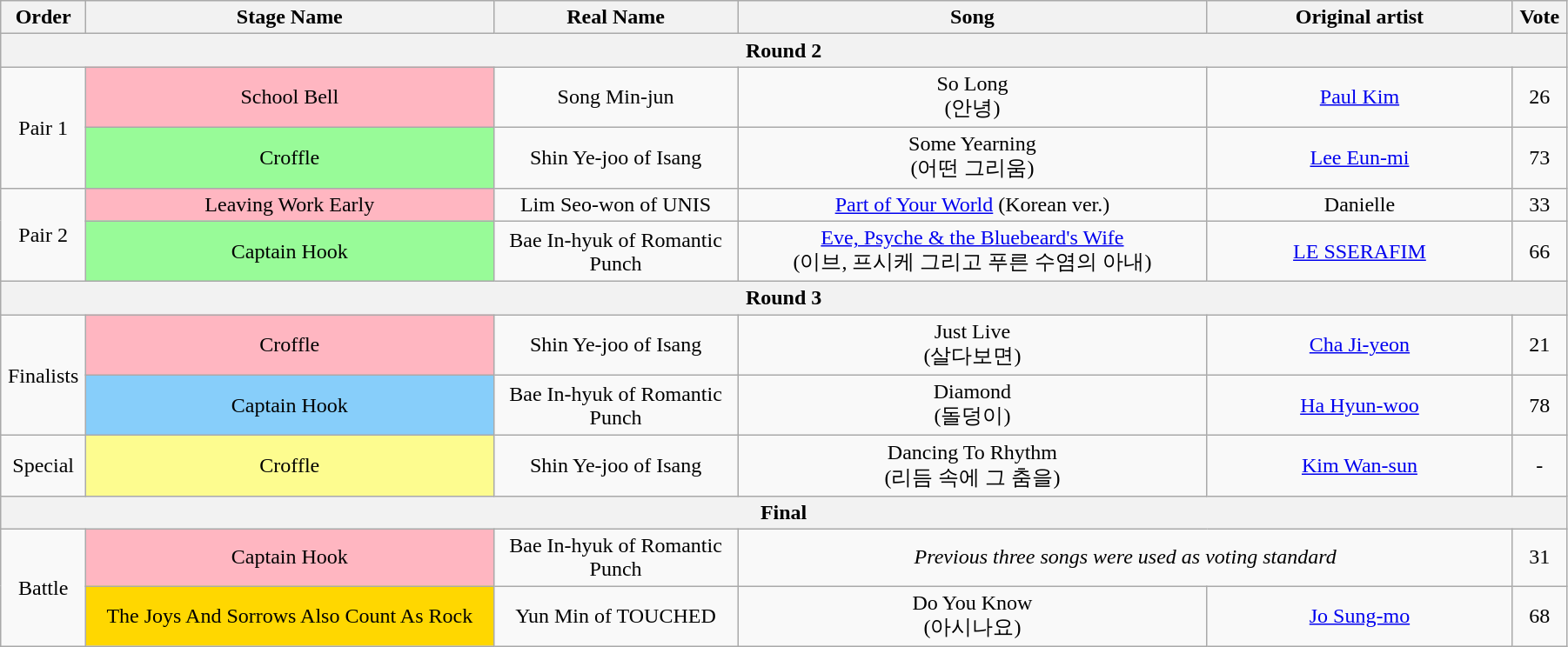<table class="wikitable" style="text-align:center; width:95%;">
<tr>
<th style="width:1%">Order</th>
<th style="width:20%;">Stage Name</th>
<th style="width:12%">Real Name</th>
<th style="width:23%;">Song</th>
<th style="width:15%;">Original artist</th>
<th style="width:1%;">Vote</th>
</tr>
<tr>
<th colspan=6>Round 2</th>
</tr>
<tr>
<td rowspan=2>Pair 1</td>
<td bgcolor="lightpink">School Bell</td>
<td>Song Min-jun</td>
<td>So Long<br>(안녕)</td>
<td><a href='#'>Paul Kim</a></td>
<td>26</td>
</tr>
<tr>
<td bgcolor="palegreen">Croffle</td>
<td>Shin Ye-joo of Isang</td>
<td>Some Yearning<br>(어떤 그리움)</td>
<td><a href='#'>Lee Eun-mi</a></td>
<td>73</td>
</tr>
<tr>
<td rowspan=2>Pair 2</td>
<td bgcolor="lightpink">Leaving Work Early</td>
<td>Lim Seo-won of UNIS</td>
<td><a href='#'>Part of Your World</a> (Korean ver.)</td>
<td>Danielle</td>
<td>33</td>
</tr>
<tr>
<td bgcolor="palegreen">Captain Hook</td>
<td>Bae In-hyuk of Romantic Punch</td>
<td><a href='#'>Eve, Psyche & the Bluebeard's Wife</a><br>(이브, 프시케 그리고 푸른 수염의 아내)</td>
<td><a href='#'>LE SSERAFIM</a></td>
<td>66</td>
</tr>
<tr>
<th colspan=6>Round 3</th>
</tr>
<tr>
<td rowspan=2>Finalists</td>
<td bgcolor="lightpink">Croffle</td>
<td>Shin Ye-joo of Isang</td>
<td>Just Live<br>(살다보면)</td>
<td><a href='#'>Cha Ji-yeon</a></td>
<td>21</td>
</tr>
<tr>
<td bgcolor="lightskyblue">Captain Hook</td>
<td>Bae In-hyuk of Romantic Punch</td>
<td>Diamond<br>(돌덩이)</td>
<td><a href='#'>Ha Hyun-woo</a></td>
<td>78</td>
</tr>
<tr>
<td>Special</td>
<td bgcolor="#FDFC8F">Croffle</td>
<td>Shin Ye-joo of Isang</td>
<td>Dancing To Rhythm<br>(리듬 속에 그 춤을)</td>
<td><a href='#'>Kim Wan-sun</a></td>
<td>-</td>
</tr>
<tr>
<th colspan=6>Final</th>
</tr>
<tr>
<td rowspan=2>Battle</td>
<td bgcolor="lightpink">Captain Hook</td>
<td>Bae In-hyuk of Romantic Punch</td>
<td colspan=2><em>Previous three songs were used as voting standard</em></td>
<td>31</td>
</tr>
<tr>
<td bgcolor="gold">The Joys And Sorrows Also Count As Rock</td>
<td>Yun Min of TOUCHED</td>
<td>Do You Know<br>(아시나요)</td>
<td><a href='#'>Jo Sung-mo</a></td>
<td>68</td>
</tr>
</table>
